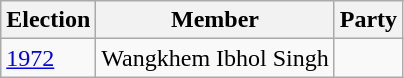<table class="wikitable sortable">
<tr>
<th>Election</th>
<th>Member</th>
<th colspan=2>Party</th>
</tr>
<tr>
<td><a href='#'>1972</a></td>
<td>Wangkhem Ibhol Singh</td>
<td></td>
</tr>
</table>
